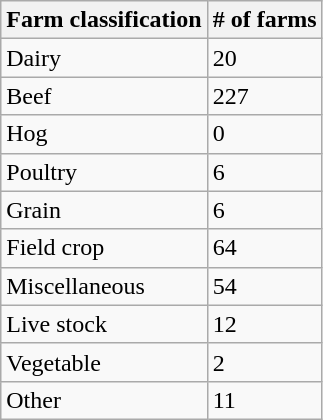<table class="wikitable">
<tr>
<th>Farm classification</th>
<th># of farms</th>
</tr>
<tr>
<td>Dairy</td>
<td>20</td>
</tr>
<tr>
<td>Beef</td>
<td>227</td>
</tr>
<tr>
<td>Hog</td>
<td>0</td>
</tr>
<tr>
<td>Poultry</td>
<td>6</td>
</tr>
<tr>
<td>Grain</td>
<td>6</td>
</tr>
<tr>
<td>Field crop</td>
<td>64</td>
</tr>
<tr>
<td>Miscellaneous</td>
<td>54</td>
</tr>
<tr>
<td>Live stock</td>
<td>12</td>
</tr>
<tr>
<td>Vegetable</td>
<td>2</td>
</tr>
<tr>
<td>Other</td>
<td>11</td>
</tr>
</table>
